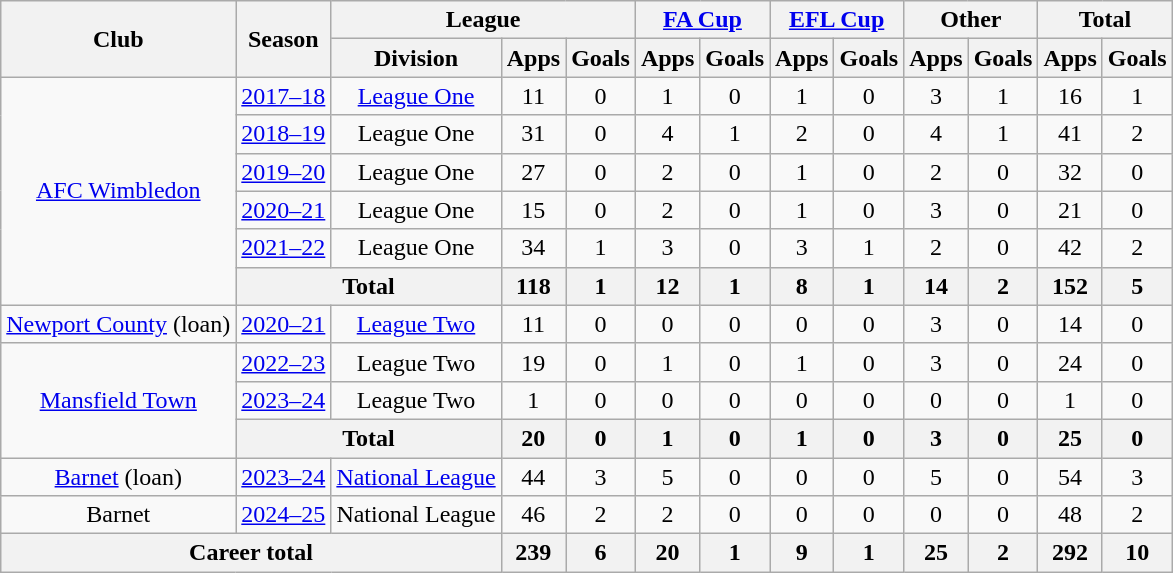<table class="wikitable" style="text-align: center;">
<tr>
<th rowspan="2">Club</th>
<th rowspan="2">Season</th>
<th colspan="3">League</th>
<th colspan="2"><a href='#'>FA Cup</a></th>
<th colspan="2"><a href='#'>EFL Cup</a></th>
<th colspan="2">Other</th>
<th colspan="2">Total</th>
</tr>
<tr>
<th>Division</th>
<th>Apps</th>
<th>Goals</th>
<th>Apps</th>
<th>Goals</th>
<th>Apps</th>
<th>Goals</th>
<th>Apps</th>
<th>Goals</th>
<th>Apps</th>
<th>Goals</th>
</tr>
<tr>
<td rowspan=6><a href='#'>AFC Wimbledon</a></td>
<td><a href='#'>2017–18</a></td>
<td><a href='#'>League One</a></td>
<td>11</td>
<td>0</td>
<td>1</td>
<td>0</td>
<td>1</td>
<td>0</td>
<td>3</td>
<td>1</td>
<td>16</td>
<td>1</td>
</tr>
<tr>
<td><a href='#'>2018–19</a></td>
<td>League One</td>
<td>31</td>
<td>0</td>
<td>4</td>
<td>1</td>
<td>2</td>
<td>0</td>
<td>4</td>
<td>1</td>
<td>41</td>
<td>2</td>
</tr>
<tr>
<td><a href='#'>2019–20</a></td>
<td>League One</td>
<td>27</td>
<td>0</td>
<td>2</td>
<td>0</td>
<td>1</td>
<td>0</td>
<td>2</td>
<td>0</td>
<td>32</td>
<td>0</td>
</tr>
<tr>
<td><a href='#'>2020–21</a></td>
<td>League One</td>
<td>15</td>
<td>0</td>
<td>2</td>
<td>0</td>
<td>1</td>
<td>0</td>
<td>3</td>
<td>0</td>
<td>21</td>
<td>0</td>
</tr>
<tr>
<td><a href='#'>2021–22</a></td>
<td>League One</td>
<td>34</td>
<td>1</td>
<td>3</td>
<td>0</td>
<td>3</td>
<td>1</td>
<td>2</td>
<td>0</td>
<td>42</td>
<td>2</td>
</tr>
<tr>
<th colspan="2">Total</th>
<th>118</th>
<th>1</th>
<th>12</th>
<th>1</th>
<th>8</th>
<th>1</th>
<th>14</th>
<th>2</th>
<th>152</th>
<th>5</th>
</tr>
<tr>
<td><a href='#'>Newport County</a> (loan)</td>
<td><a href='#'>2020–21</a></td>
<td><a href='#'>League Two</a></td>
<td>11</td>
<td>0</td>
<td>0</td>
<td>0</td>
<td>0</td>
<td>0</td>
<td>3</td>
<td>0</td>
<td>14</td>
<td>0</td>
</tr>
<tr>
<td rowspan=3><a href='#'>Mansfield Town</a></td>
<td><a href='#'>2022–23</a></td>
<td>League Two</td>
<td>19</td>
<td>0</td>
<td>1</td>
<td>0</td>
<td>1</td>
<td>0</td>
<td>3</td>
<td>0</td>
<td>24</td>
<td>0</td>
</tr>
<tr>
<td><a href='#'>2023–24</a></td>
<td>League Two</td>
<td>1</td>
<td>0</td>
<td>0</td>
<td>0</td>
<td>0</td>
<td>0</td>
<td>0</td>
<td>0</td>
<td>1</td>
<td>0</td>
</tr>
<tr>
<th colspan="2">Total</th>
<th>20</th>
<th>0</th>
<th>1</th>
<th>0</th>
<th>1</th>
<th>0</th>
<th>3</th>
<th>0</th>
<th>25</th>
<th>0</th>
</tr>
<tr>
<td><a href='#'>Barnet</a> (loan)</td>
<td><a href='#'>2023–24</a></td>
<td><a href='#'>National League</a></td>
<td>44</td>
<td>3</td>
<td>5</td>
<td>0</td>
<td>0</td>
<td>0</td>
<td>5</td>
<td>0</td>
<td>54</td>
<td>3</td>
</tr>
<tr>
<td>Barnet</td>
<td><a href='#'>2024–25</a></td>
<td>National League</td>
<td>46</td>
<td>2</td>
<td>2</td>
<td>0</td>
<td>0</td>
<td>0</td>
<td>0</td>
<td>0</td>
<td>48</td>
<td>2</td>
</tr>
<tr>
<th colspan="3">Career total</th>
<th>239</th>
<th>6</th>
<th>20</th>
<th>1</th>
<th>9</th>
<th>1</th>
<th>25</th>
<th>2</th>
<th>292</th>
<th>10</th>
</tr>
</table>
